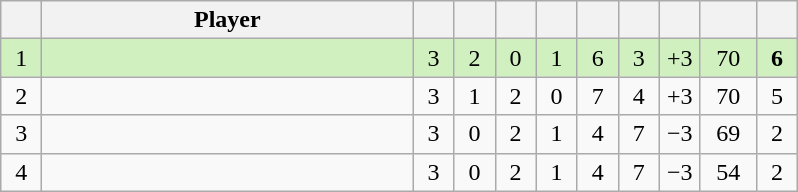<table class="wikitable" style="text-align:center; margin: 1em auto 1em auto, align:left">
<tr>
<th width=20></th>
<th width=240>Player</th>
<th width=20></th>
<th width=20></th>
<th width=20></th>
<th width=20></th>
<th width=20></th>
<th width=20></th>
<th width=20></th>
<th width=30></th>
<th width=20></th>
</tr>
<tr style="background:#D0F0C0;">
<td>1</td>
<td align=left></td>
<td>3</td>
<td>2</td>
<td>0</td>
<td>1</td>
<td>6</td>
<td>3</td>
<td>+3</td>
<td>70</td>
<td><strong>6</strong></td>
</tr>
<tr style=>
<td>2</td>
<td align=left></td>
<td>3</td>
<td>1</td>
<td>2</td>
<td>0</td>
<td>7</td>
<td>4</td>
<td>+3</td>
<td>70</td>
<td>5</td>
</tr>
<tr style=>
<td>3</td>
<td align=left></td>
<td>3</td>
<td>0</td>
<td>2</td>
<td>1</td>
<td>4</td>
<td>7</td>
<td>−3</td>
<td>69</td>
<td>2</td>
</tr>
<tr style=>
<td>4</td>
<td align=left></td>
<td>3</td>
<td>0</td>
<td>2</td>
<td>1</td>
<td>4</td>
<td>7</td>
<td>−3</td>
<td>54</td>
<td>2</td>
</tr>
</table>
